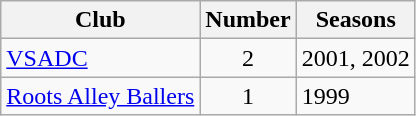<table class="wikitable sortable">
<tr>
<th>Club</th>
<th>Number</th>
<th>Seasons</th>
</tr>
<tr>
<td><a href='#'>VSADC</a></td>
<td style="text-align:center">2</td>
<td>2001, 2002</td>
</tr>
<tr>
<td><a href='#'>Roots Alley Ballers</a></td>
<td style="text-align:center">1</td>
<td>1999</td>
</tr>
</table>
